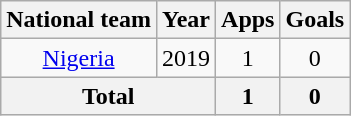<table class=wikitable style=text-align:center>
<tr>
<th>National team</th>
<th>Year</th>
<th>Apps</th>
<th>Goals</th>
</tr>
<tr>
<td><a href='#'>Nigeria</a></td>
<td>2019</td>
<td>1</td>
<td>0</td>
</tr>
<tr>
<th colspan=2>Total</th>
<th>1</th>
<th>0</th>
</tr>
</table>
